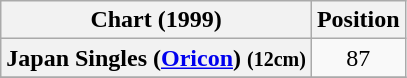<table class="wikitable plainrowheaders">
<tr>
<th>Chart (1999)</th>
<th>Position</th>
</tr>
<tr>
<th scope="row">Japan Singles (<a href='#'>Oricon</a>) <small>(12cm)</small></th>
<td align="center">87</td>
</tr>
<tr>
</tr>
</table>
